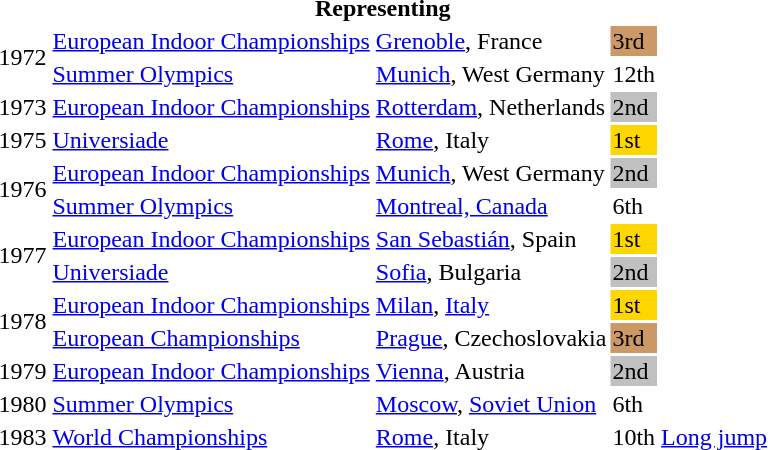<table>
<tr>
<th colspan="5">Representing </th>
</tr>
<tr>
<td rowspan=2>1972</td>
<td><a href='#'>European Indoor Championships</a></td>
<td><a href='#'>Grenoble</a>, France</td>
<td bgcolor="cc9966">3rd</td>
<td></td>
</tr>
<tr>
<td><a href='#'>Summer Olympics</a></td>
<td><a href='#'>Munich</a>, West Germany</td>
<td>12th</td>
<td></td>
</tr>
<tr>
<td>1973</td>
<td><a href='#'>European Indoor Championships</a></td>
<td><a href='#'>Rotterdam</a>, Netherlands</td>
<td bgcolor="silver">2nd</td>
<td></td>
</tr>
<tr>
<td>1975</td>
<td><a href='#'>Universiade</a></td>
<td><a href='#'>Rome</a>, Italy</td>
<td bgcolor="gold">1st</td>
<td></td>
</tr>
<tr>
<td rowspan=2>1976</td>
<td><a href='#'>European Indoor Championships</a></td>
<td><a href='#'>Munich</a>, West Germany</td>
<td bgcolor="silver">2nd</td>
<td></td>
</tr>
<tr>
<td><a href='#'>Summer Olympics</a></td>
<td><a href='#'>Montreal, Canada</a></td>
<td>6th</td>
</tr>
<tr>
<td rowspan=2>1977</td>
<td><a href='#'>European Indoor Championships</a></td>
<td><a href='#'>San Sebastián</a>, Spain</td>
<td bgcolor="gold">1st</td>
<td></td>
</tr>
<tr>
<td><a href='#'>Universiade</a></td>
<td><a href='#'>Sofia</a>, Bulgaria</td>
<td bgcolor="silver">2nd</td>
<td></td>
</tr>
<tr>
<td rowspan=2>1978</td>
<td><a href='#'>European Indoor Championships</a></td>
<td><a href='#'>Milan</a>, <a href='#'>Italy</a></td>
<td bgcolor="gold">1st</td>
<td></td>
</tr>
<tr>
<td><a href='#'>European Championships</a></td>
<td><a href='#'>Prague</a>, Czechoslovakia</td>
<td bgcolor="cc9966">3rd</td>
<td></td>
</tr>
<tr>
<td>1979</td>
<td><a href='#'>European Indoor Championships</a></td>
<td><a href='#'>Vienna</a>, Austria</td>
<td bgcolor="silver">2nd</td>
<td></td>
</tr>
<tr>
<td>1980</td>
<td><a href='#'>Summer Olympics</a></td>
<td><a href='#'>Moscow</a>, <a href='#'>Soviet Union</a></td>
<td>6th</td>
<td></td>
</tr>
<tr>
<td>1983</td>
<td><a href='#'>World Championships</a></td>
<td><a href='#'>Rome</a>, Italy</td>
<td>10th</td>
<td><a href='#'>Long jump</a></td>
</tr>
</table>
